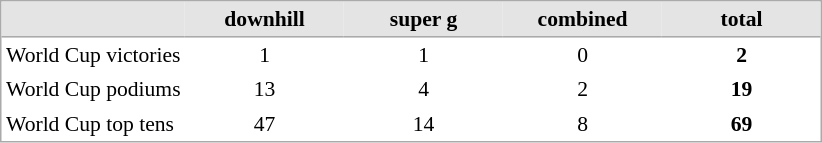<table cellspacing="0" cellpadding="3" style="border:1px solid #AAAAAA;font-size:90%">
<tr bgcolor="#E4E4E4">
<th style="border-bottom:1px solid #AAAAAA"></th>
<th style="border-bottom:1px solid #AAAAAA" width=100>downhill</th>
<th style="border-bottom:1px solid #AAAAAA" width=100>super g</th>
<th style="border-bottom:1px solid #AAAAAA" width=100>combined</th>
<th style="border-bottom:1px solid #AAAAAA" width=100>total</th>
</tr>
<tr align="center">
<td align="left">World Cup victories</td>
<td>1</td>
<td>1</td>
<td>0</td>
<td><strong>2</strong></td>
</tr>
<tr align="center">
<td align="left">World Cup podiums</td>
<td>13</td>
<td>4</td>
<td>2</td>
<td><strong>19</strong></td>
</tr>
<tr align="center">
<td align="left">World Cup top tens</td>
<td>47</td>
<td>14</td>
<td>8</td>
<td><strong>69</strong></td>
</tr>
</table>
